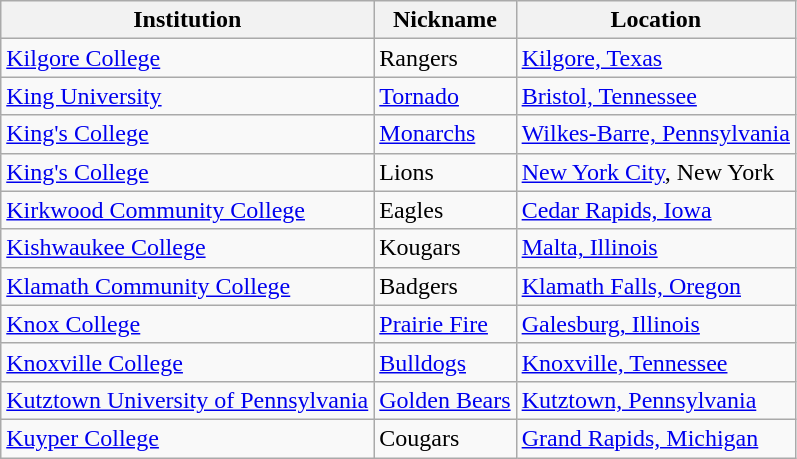<table class="wikitable">
<tr>
<th>Institution</th>
<th>Nickname</th>
<th>Location</th>
</tr>
<tr>
<td><a href='#'>Kilgore College</a></td>
<td>Rangers</td>
<td><a href='#'>Kilgore, Texas</a></td>
</tr>
<tr>
<td><a href='#'>King University</a></td>
<td><a href='#'>Tornado</a></td>
<td><a href='#'>Bristol, Tennessee</a></td>
</tr>
<tr>
<td><a href='#'>King's College</a></td>
<td><a href='#'>Monarchs</a></td>
<td><a href='#'>Wilkes-Barre, Pennsylvania</a></td>
</tr>
<tr>
<td><a href='#'>King's College</a></td>
<td>Lions</td>
<td><a href='#'>New York City</a>, New York</td>
</tr>
<tr>
<td><a href='#'>Kirkwood Community College</a></td>
<td>Eagles</td>
<td><a href='#'>Cedar Rapids, Iowa</a></td>
</tr>
<tr>
<td><a href='#'>Kishwaukee College</a></td>
<td>Kougars</td>
<td><a href='#'>Malta, Illinois</a></td>
</tr>
<tr>
<td><a href='#'>Klamath Community College</a></td>
<td>Badgers</td>
<td><a href='#'>Klamath Falls, Oregon</a></td>
</tr>
<tr>
<td><a href='#'>Knox College</a></td>
<td><a href='#'>Prairie Fire</a></td>
<td><a href='#'>Galesburg, Illinois</a></td>
</tr>
<tr>
<td><a href='#'>Knoxville College</a></td>
<td><a href='#'>Bulldogs</a></td>
<td><a href='#'>Knoxville, Tennessee</a></td>
</tr>
<tr>
<td><a href='#'>Kutztown University of Pennsylvania</a></td>
<td><a href='#'>Golden Bears</a></td>
<td><a href='#'>Kutztown, Pennsylvania</a></td>
</tr>
<tr>
<td><a href='#'>Kuyper College</a></td>
<td>Cougars</td>
<td><a href='#'>Grand Rapids, Michigan</a></td>
</tr>
</table>
